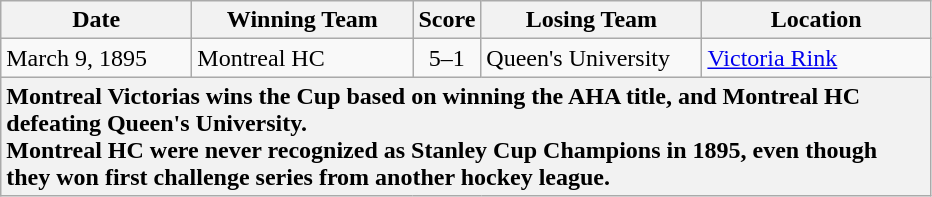<table class="wikitable">
<tr>
<th width="120">Date</th>
<th width="140">Winning Team</th>
<th width="5">Score</th>
<th width="140">Losing Team</th>
<th width="145">Location</th>
</tr>
<tr>
<td>March 9, 1895</td>
<td>Montreal HC</td>
<td align="center">5–1</td>
<td>Queen's University</td>
<td><a href='#'>Victoria Rink</a></td>
</tr>
<tr>
<th colspan="5" style="text-align:left;">Montreal Victorias wins the Cup based on winning the AHA title, and Montreal HC defeating Queen's University.<br>Montreal HC were never recognized as Stanley Cup Champions in 1895, 
even though they won first challenge series from another hockey league.</th>
</tr>
</table>
